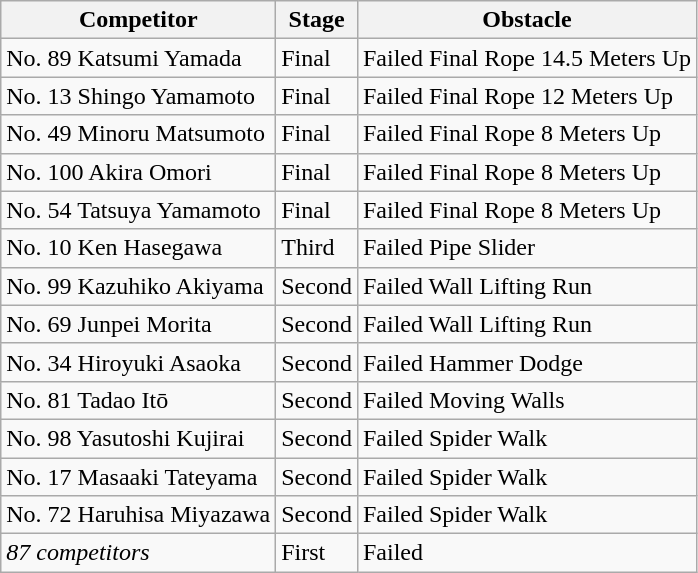<table class="wikitable">
<tr>
<th>Competitor</th>
<th>Stage</th>
<th>Obstacle</th>
</tr>
<tr>
<td>No. 89 Katsumi Yamada</td>
<td>Final</td>
<td>Failed Final Rope 14.5 Meters Up</td>
</tr>
<tr>
<td>No. 13 Shingo Yamamoto</td>
<td>Final</td>
<td>Failed Final Rope 12 Meters Up</td>
</tr>
<tr>
<td>No. 49 Minoru Matsumoto</td>
<td>Final</td>
<td>Failed Final Rope 8 Meters Up</td>
</tr>
<tr>
<td>No. 100 Akira Omori</td>
<td>Final</td>
<td>Failed Final Rope 8 Meters Up</td>
</tr>
<tr>
<td>No. 54 Tatsuya Yamamoto</td>
<td>Final</td>
<td>Failed Final Rope 8 Meters Up</td>
</tr>
<tr>
<td>No. 10 Ken Hasegawa</td>
<td>Third</td>
<td>Failed Pipe Slider</td>
</tr>
<tr>
<td>No. 99 Kazuhiko Akiyama</td>
<td>Second</td>
<td>Failed Wall Lifting Run</td>
</tr>
<tr>
<td>No. 69 Junpei Morita</td>
<td>Second</td>
<td>Failed Wall Lifting Run</td>
</tr>
<tr>
<td>No. 34 Hiroyuki Asaoka</td>
<td>Second</td>
<td>Failed Hammer Dodge</td>
</tr>
<tr>
<td>No. 81 Tadao Itō</td>
<td>Second</td>
<td>Failed Moving Walls</td>
</tr>
<tr>
<td>No. 98 Yasutoshi Kujirai</td>
<td>Second</td>
<td>Failed Spider Walk</td>
</tr>
<tr>
<td>No. 17 Masaaki Tateyama</td>
<td>Second</td>
<td>Failed Spider Walk</td>
</tr>
<tr>
<td>No. 72 Haruhisa Miyazawa</td>
<td>Second</td>
<td>Failed Spider Walk</td>
</tr>
<tr>
<td><em>87 competitors</em></td>
<td>First</td>
<td>Failed</td>
</tr>
</table>
